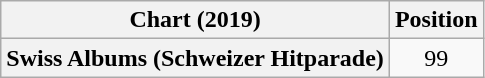<table class="wikitable plainrowheaders" style="text-align:center">
<tr>
<th scope="col">Chart (2019)</th>
<th scope="col">Position</th>
</tr>
<tr>
<th scope="row">Swiss Albums (Schweizer Hitparade)</th>
<td>99</td>
</tr>
</table>
